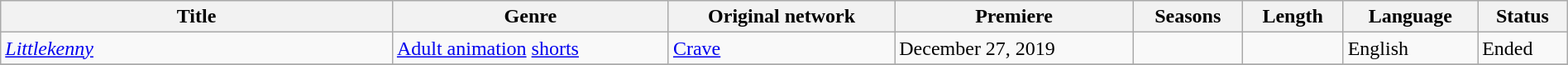<table class="wikitable sortable" style="width:100%;">
<tr>
<th scope="col" style="width:25%;">Title</th>
<th>Genre</th>
<th>Original network</th>
<th>Premiere</th>
<th>Seasons</th>
<th>Length</th>
<th>Language</th>
<th>Status</th>
</tr>
<tr>
<td><em><a href='#'>Littlekenny</a></em></td>
<td><a href='#'>Adult animation</a> <a href='#'>shorts</a></td>
<td><a href='#'>Crave</a></td>
<td>December 27, 2019</td>
<td></td>
<td></td>
<td>English</td>
<td>Ended</td>
</tr>
<tr>
</tr>
</table>
